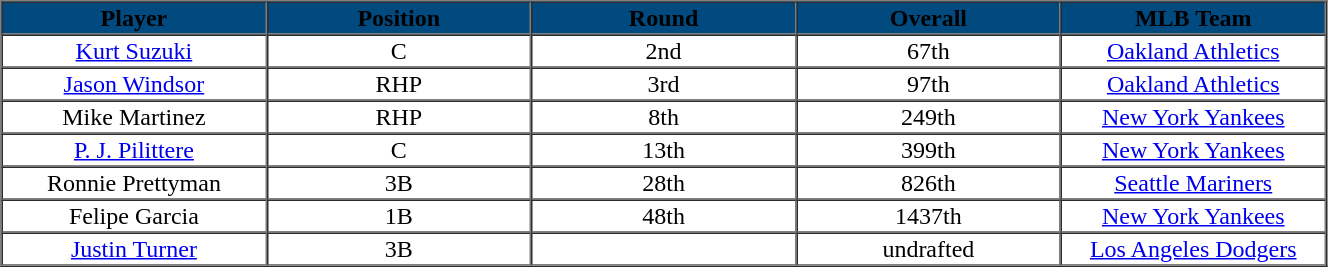<table cellpadding="1" border="1" cellspacing="0" width="70%">
<tr>
<th bgcolor="#004A80" width="20%"><span>Player</span></th>
<th bgcolor="#004A80" width="20%"><span>Position</span></th>
<th bgcolor="#004A80" width="20%"><span>Round</span></th>
<th bgcolor="#004A80" width="20%"><span>Overall</span></th>
<th bgcolor="#004A80" width="20%"><span>MLB Team</span></th>
</tr>
<tr align="center">
<td><a href='#'>Kurt Suzuki</a></td>
<td>C</td>
<td>2nd</td>
<td>67th</td>
<td><a href='#'>Oakland Athletics</a></td>
</tr>
<tr align="center">
<td><a href='#'>Jason Windsor</a></td>
<td>RHP</td>
<td>3rd</td>
<td>97th</td>
<td><a href='#'>Oakland Athletics</a></td>
</tr>
<tr align="center">
<td>Mike Martinez</td>
<td>RHP</td>
<td>8th</td>
<td>249th</td>
<td><a href='#'>New York Yankees</a></td>
</tr>
<tr align="center">
<td><a href='#'>P. J. Pilittere</a></td>
<td>C</td>
<td>13th</td>
<td>399th</td>
<td><a href='#'>New York Yankees</a></td>
</tr>
<tr align="center">
<td>Ronnie Prettyman</td>
<td>3B</td>
<td>28th</td>
<td>826th</td>
<td><a href='#'>Seattle Mariners</a></td>
</tr>
<tr align="center">
<td>Felipe Garcia</td>
<td>1B</td>
<td>48th</td>
<td>1437th</td>
<td><a href='#'>New York Yankees</a></td>
</tr>
<tr align="center">
<td><a href='#'>Justin Turner</a></td>
<td>3B</td>
<td></td>
<td>undrafted</td>
<td><a href='#'>Los Angeles Dodgers</a></td>
</tr>
</table>
